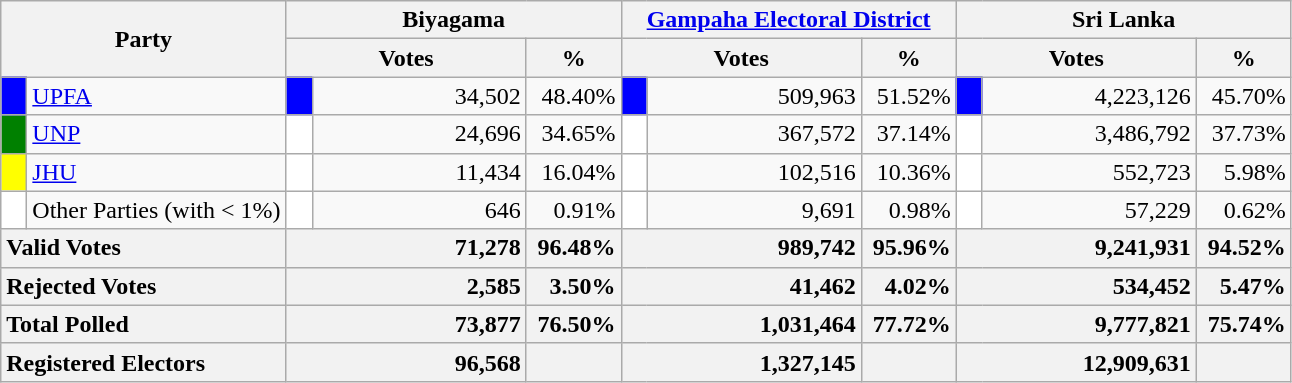<table class="wikitable">
<tr>
<th colspan="2" width="144px"rowspan="2">Party</th>
<th colspan="3" width="216px">Biyagama</th>
<th colspan="3" width="216px"><a href='#'>Gampaha Electoral District</a></th>
<th colspan="3" width="216px">Sri Lanka</th>
</tr>
<tr>
<th colspan="2" width="144px">Votes</th>
<th>%</th>
<th colspan="2" width="144px">Votes</th>
<th>%</th>
<th colspan="2" width="144px">Votes</th>
<th>%</th>
</tr>
<tr>
<td style="background-color:blue;" width="10px"></td>
<td style="text-align:left;"><a href='#'>UPFA</a></td>
<td style="background-color:blue;" width="10px"></td>
<td style="text-align:right;">34,502</td>
<td style="text-align:right;">48.40%</td>
<td style="background-color:blue;" width="10px"></td>
<td style="text-align:right;">509,963</td>
<td style="text-align:right;">51.52%</td>
<td style="background-color:blue;" width="10px"></td>
<td style="text-align:right;">4,223,126</td>
<td style="text-align:right;">45.70%</td>
</tr>
<tr>
<td style="background-color:green;" width="10px"></td>
<td style="text-align:left;"><a href='#'>UNP</a></td>
<td style="background-color:white;" width="10px"></td>
<td style="text-align:right;">24,696</td>
<td style="text-align:right;">34.65%</td>
<td style="background-color:white;" width="10px"></td>
<td style="text-align:right;">367,572</td>
<td style="text-align:right;">37.14%</td>
<td style="background-color:white;" width="10px"></td>
<td style="text-align:right;">3,486,792</td>
<td style="text-align:right;">37.73%</td>
</tr>
<tr>
<td style="background-color:yellow;" width="10px"></td>
<td style="text-align:left;"><a href='#'>JHU</a></td>
<td style="background-color:white;" width="10px"></td>
<td style="text-align:right;">11,434</td>
<td style="text-align:right;">16.04%</td>
<td style="background-color:white;" width="10px"></td>
<td style="text-align:right;">102,516</td>
<td style="text-align:right;">10.36%</td>
<td style="background-color:white;" width="10px"></td>
<td style="text-align:right;">552,723</td>
<td style="text-align:right;">5.98%</td>
</tr>
<tr>
<td style="background-color:white;" width="10px"></td>
<td style="text-align:left;">Other Parties (with < 1%)</td>
<td style="background-color:white;" width="10px"></td>
<td style="text-align:right;">646</td>
<td style="text-align:right;">0.91%</td>
<td style="background-color:white;" width="10px"></td>
<td style="text-align:right;">9,691</td>
<td style="text-align:right;">0.98%</td>
<td style="background-color:white;" width="10px"></td>
<td style="text-align:right;">57,229</td>
<td style="text-align:right;">0.62%</td>
</tr>
<tr>
<th colspan="2" width="144px"style="text-align:left;">Valid Votes</th>
<th style="text-align:right;"colspan="2" width="144px">71,278</th>
<th style="text-align:right;">96.48%</th>
<th style="text-align:right;"colspan="2" width="144px">989,742</th>
<th style="text-align:right;">95.96%</th>
<th style="text-align:right;"colspan="2" width="144px">9,241,931</th>
<th style="text-align:right;">94.52%</th>
</tr>
<tr>
<th colspan="2" width="144px"style="text-align:left;">Rejected Votes</th>
<th style="text-align:right;"colspan="2" width="144px">2,585</th>
<th style="text-align:right;">3.50%</th>
<th style="text-align:right;"colspan="2" width="144px">41,462</th>
<th style="text-align:right;">4.02%</th>
<th style="text-align:right;"colspan="2" width="144px">534,452</th>
<th style="text-align:right;">5.47%</th>
</tr>
<tr>
<th colspan="2" width="144px"style="text-align:left;">Total Polled</th>
<th style="text-align:right;"colspan="2" width="144px">73,877</th>
<th style="text-align:right;">76.50%</th>
<th style="text-align:right;"colspan="2" width="144px">1,031,464</th>
<th style="text-align:right;">77.72%</th>
<th style="text-align:right;"colspan="2" width="144px">9,777,821</th>
<th style="text-align:right;">75.74%</th>
</tr>
<tr>
<th colspan="2" width="144px"style="text-align:left;">Registered Electors</th>
<th style="text-align:right;"colspan="2" width="144px">96,568</th>
<th></th>
<th style="text-align:right;"colspan="2" width="144px">1,327,145</th>
<th></th>
<th style="text-align:right;"colspan="2" width="144px">12,909,631</th>
<th></th>
</tr>
</table>
